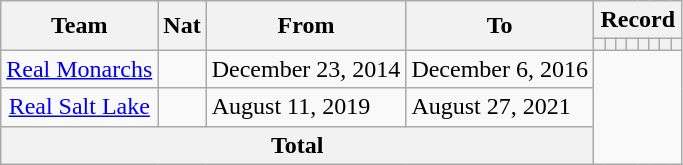<table class="wikitable" style="text-align: center">
<tr>
<th rowspan="2">Team</th>
<th rowspan="2">Nat</th>
<th rowspan="2">From</th>
<th rowspan="2">To</th>
<th colspan="8">Record</th>
</tr>
<tr>
<th></th>
<th></th>
<th></th>
<th></th>
<th></th>
<th></th>
<th></th>
<th></th>
</tr>
<tr>
<td><a href='#'>Real Monarchs</a></td>
<td></td>
<td align=left>December 23, 2014</td>
<td align=left>December 6, 2016<br></td>
</tr>
<tr>
<td><a href='#'>Real Salt Lake</a></td>
<td></td>
<td align=left>August 11, 2019</td>
<td align=left>August 27, 2021<br></td>
</tr>
<tr>
<th colspan=4>Total<br></th>
</tr>
</table>
